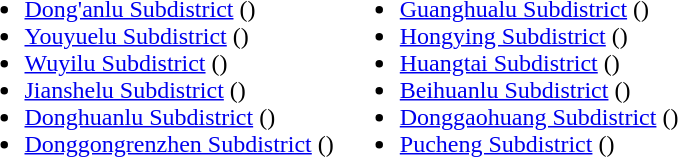<table>
<tr>
<td valign="top"><br><ul><li><a href='#'>Dong'anlu Subdistrict</a> ()</li><li><a href='#'>Youyuelu Subdistrict</a> ()</li><li><a href='#'>Wuyilu Subdistrict</a> ()</li><li><a href='#'>Jianshelu Subdistrict</a> ()</li><li><a href='#'>Donghuanlu Subdistrict</a> ()</li><li><a href='#'>Donggongrenzhen Subdistrict</a> ()</li></ul></td>
<td valign="top"><br><ul><li><a href='#'>Guanghualu Subdistrict</a> ()</li><li><a href='#'>Hongying Subdistrict</a> ()</li><li><a href='#'>Huangtai Subdistrict</a> ()</li><li><a href='#'>Beihuanlu Subdistrict</a> ()</li><li><a href='#'>Donggaohuang Subdistrict</a> ()</li><li><a href='#'>Pucheng Subdistrict</a> ()</li></ul></td>
</tr>
</table>
